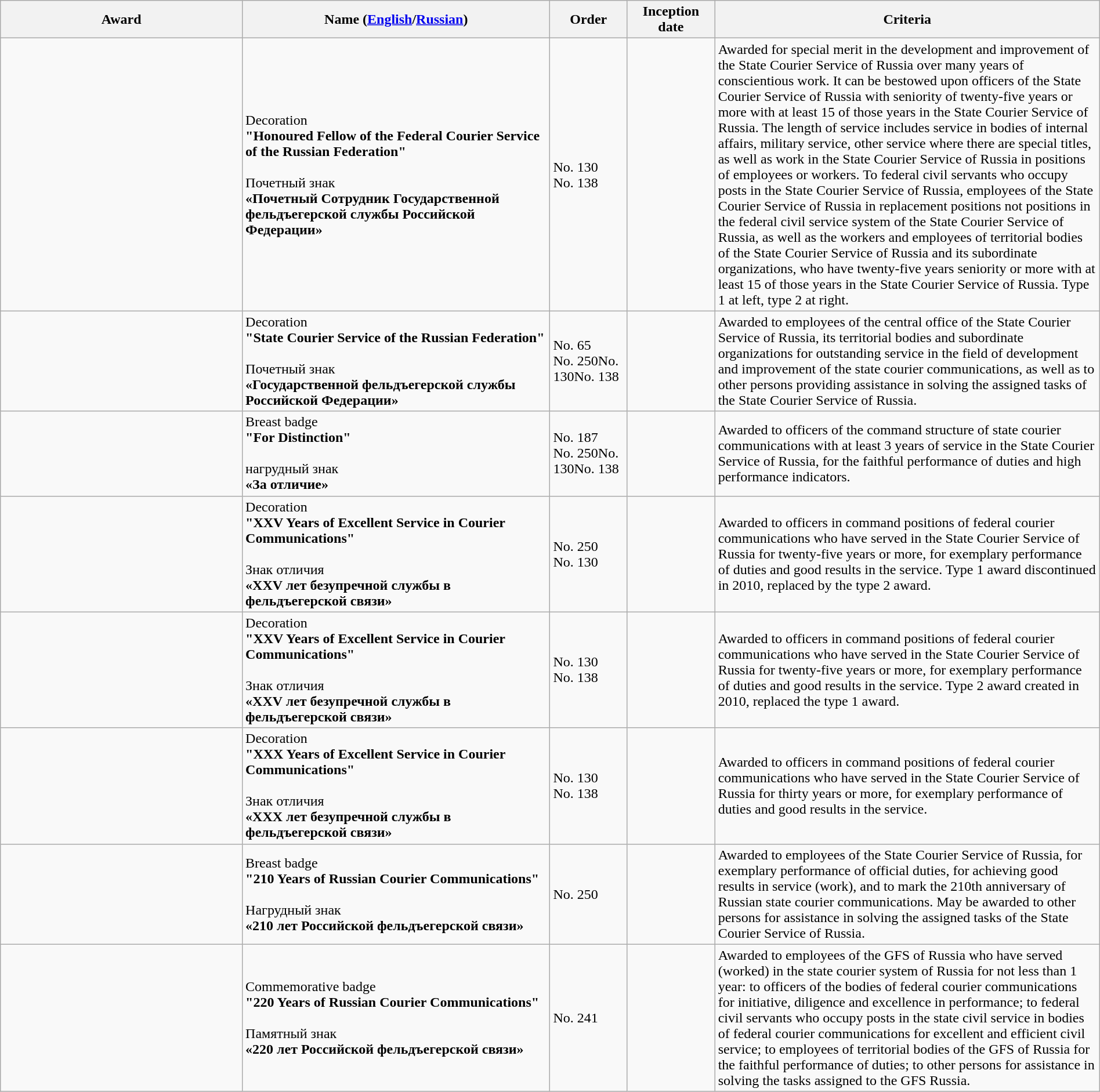<table class="wikitable sortable" style="width:100%">
<tr>
<th style="width:22%">Award</th>
<th style="width:28%">Name (<a href='#'>English</a>/<a href='#'>Russian</a>)</th>
<th style="width:7%">Order</th>
<th style="width:8%">Inception date</th>
<th style="width:35%">Criteria</th>
</tr>
<tr>
<td></td>
<td>Decoration<br><strong>"Honoured Fellow of the Federal Courier Service of the Russian Federation"</strong><br><br>Почетный знак<br><strong>«Почетный Сотрудник Государственной фельдъегерской службы Российской Федерации»</strong></td>
<td>No. 130<br>No. 138</td>
<td><br></td>
<td>Awarded for special merit in the development and improvement of the State Courier Service of Russia over many years of conscientious work.  It can be bestowed upon officers of the State Courier Service of Russia with seniority of twenty-five years or more with at least 15 of those years in the State Courier Service of Russia.  The length of service includes service in bodies of internal affairs, military service, other service where there are special titles, as well as work in the State Courier Service of Russia in positions of employees or workers.  To federal civil servants who occupy posts in the State Courier Service of Russia, employees of the State Courier Service of Russia in replacement positions not positions in the federal civil service system of the State Courier Service of Russia, as well as the workers and employees of territorial bodies of the State Courier Service of Russia and its subordinate organizations, who have twenty-five years seniority  or more with at least 15 of those years in the State Courier Service of Russia.  Type 1 at left, type 2 at right.</td>
</tr>
<tr>
<td></td>
<td>Decoration<br><strong>"State Courier Service of the Russian Federation"</strong><br><br>Почетный знак<br><strong>«Государственной фельдъегерской службы Российской Федерации»</strong></td>
<td>No. 65<br>No. 250No. 130No. 138</td>
<td><br></td>
<td>Awarded to employees of the central office of the State Courier Service of Russia, its territorial bodies and subordinate organizations for outstanding service in the field of development and improvement of the state courier communications, as well as to other persons providing assistance in solving the assigned tasks of the State Courier Service of Russia.</td>
</tr>
<tr>
<td></td>
<td>Breast badge<br><strong>"For Distinction"</strong><br><br>нагрудный знак<br><strong>«За отличие»</strong></td>
<td>No. 187<br>No. 250No. 130No. 138</td>
<td><br></td>
<td>Awarded to officers of the command structure of state courier communications with at least 3 years of service in the State Courier Service of Russia, for the faithful performance of duties and high performance indicators.</td>
</tr>
<tr>
<td></td>
<td>Decoration<br><strong>"XXV Years of Excellent Service in Courier Communications"</strong><br><br>Знак отличия<br><strong>«XXV лет безупречной службы в фельдъегерской связи»</strong></td>
<td>No. 250<br>No. 130</td>
<td><br></td>
<td>Awarded to officers in command positions of federal courier communications who have served in the State Courier Service of Russia for twenty-five years or more, for exemplary performance of duties and good results in the service.  Type 1 award discontinued in 2010, replaced by the type 2 award.</td>
</tr>
<tr>
<td></td>
<td>Decoration<br><strong>"XXV Years of Excellent Service in Courier Communications"</strong><br><br>Знак отличия<br><strong>«XXV лет безупречной службы в фельдъегерской связи»</strong></td>
<td>No. 130<br>No. 138</td>
<td><br></td>
<td>Awarded to officers in command positions of federal courier communications who have served in the State Courier Service of Russia for twenty-five years or more, for exemplary performance of duties and good results in the service.  Type 2 award created in 2010, replaced the type 1 award.</td>
</tr>
<tr>
<td></td>
<td>Decoration<br><strong>"XXX Years of Excellent Service in Courier Communications"</strong><br><br>Знак отличия<br><strong>«XXX лет безупречной службы в фельдъегерской связи»</strong></td>
<td>No. 130<br>No. 138</td>
<td><br></td>
<td>Awarded to officers in command positions of federal courier communications who have served in the State Courier Service of Russia for thirty years or more, for exemplary performance of duties and good results in the service.</td>
</tr>
<tr>
<td></td>
<td>Breast badge<br><strong>"210 Years of Russian Courier Communications"</strong><br><br>Нагрудный знак<br><strong>«210 лет Российской фельдъегерской связи»</strong></td>
<td>No. 250</td>
<td></td>
<td>Awarded to employees of the State Courier Service of Russia, for exemplary performance of official duties, for achieving good results in service (work), and to mark the 210th anniversary of Russian state courier communications.  May be awarded to other persons for assistance in solving the assigned tasks of the State Courier Service of Russia.</td>
</tr>
<tr>
<td></td>
<td>Commemorative badge<br><strong>"220 Years of Russian Courier Communications"</strong><br><br>Памятный знак<br><strong>«220 лет Российской фельдъегерской связи»</strong></td>
<td>No. 241</td>
<td></td>
<td>Awarded to employees  of the GFS of Russia who have served (worked) in the state courier system of Russia for not less than 1 year: to officers of the bodies of federal courier communications for initiative, diligence and excellence in performance; to federal civil servants who occupy posts in the state civil service in bodies of federal courier communications for excellent and efficient civil service; to employees of territorial bodies of the GFS of Russia for the faithful performance of duties; to other persons for assistance in solving the tasks assigned to the GFS Russia.</td>
</tr>
</table>
